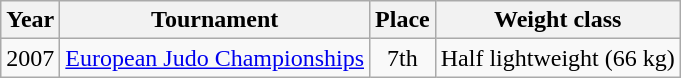<table class=wikitable>
<tr>
<th>Year</th>
<th>Tournament</th>
<th>Place</th>
<th>Weight class</th>
</tr>
<tr>
<td>2007</td>
<td><a href='#'>European Judo Championships</a></td>
<td align="center">7th</td>
<td>Half lightweight (66 kg)</td>
</tr>
</table>
